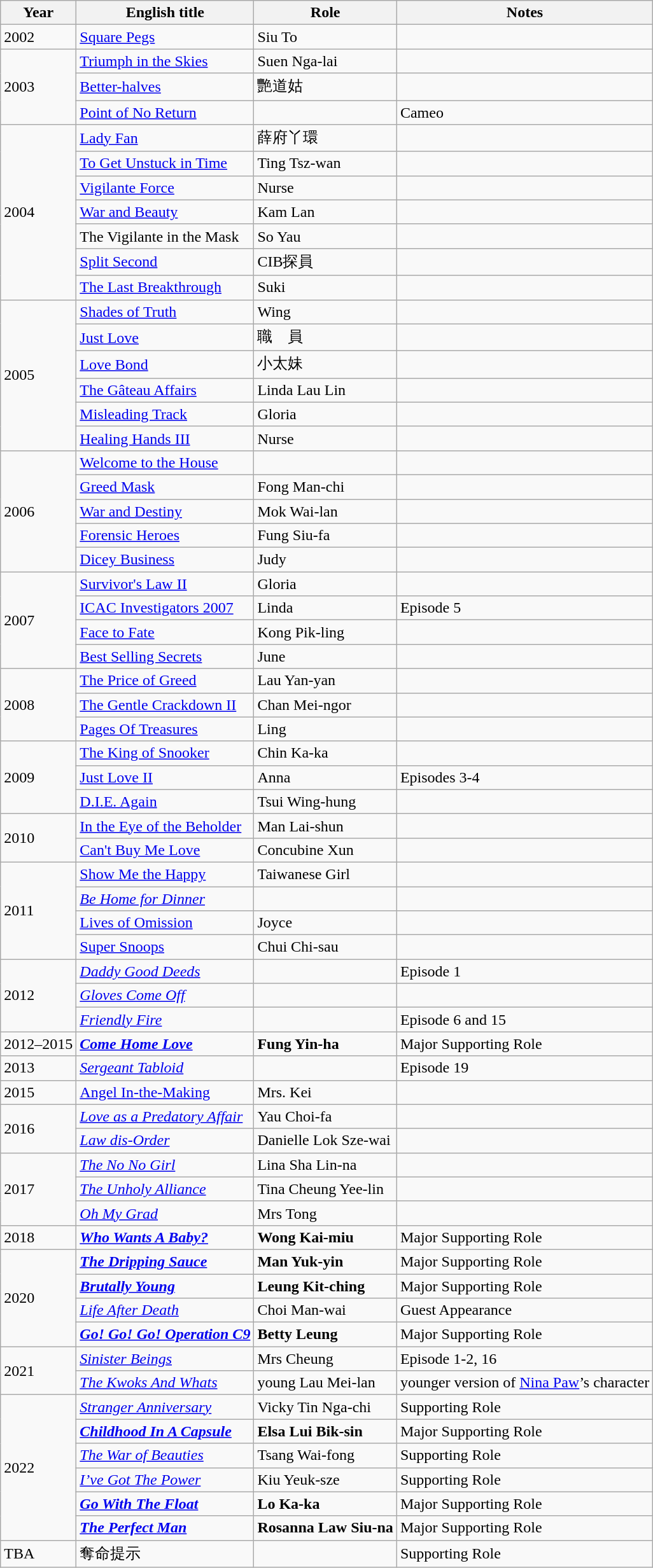<table class="wikitable">
<tr>
<th>Year</th>
<th>English title</th>
<th>Role</th>
<th>Notes</th>
</tr>
<tr>
<td>2002</td>
<td><a href='#'>Square Pegs</a></td>
<td>Siu To</td>
<td></td>
</tr>
<tr>
<td rowspan="3">2003</td>
<td><a href='#'>Triumph in the Skies</a></td>
<td>Suen Nga-lai</td>
<td></td>
</tr>
<tr>
<td><a href='#'>Better-halves</a></td>
<td>艷道姑</td>
<td></td>
</tr>
<tr>
<td><a href='#'>Point of No Return</a></td>
<td></td>
<td>Cameo</td>
</tr>
<tr>
<td rowspan="7">2004</td>
<td><a href='#'>Lady Fan</a></td>
<td>薛府丫環</td>
<td></td>
</tr>
<tr>
<td><a href='#'>To Get Unstuck in Time</a></td>
<td>Ting Tsz-wan</td>
<td></td>
</tr>
<tr>
<td><a href='#'>Vigilante Force</a></td>
<td>Nurse</td>
<td></td>
</tr>
<tr>
<td><a href='#'>War and Beauty</a></td>
<td>Kam Lan</td>
<td></td>
</tr>
<tr>
<td>The Vigilante in the Mask</td>
<td>So Yau</td>
<td></td>
</tr>
<tr>
<td><a href='#'>Split Second</a></td>
<td>CIB探員</td>
<td></td>
</tr>
<tr>
<td><a href='#'>The Last Breakthrough</a></td>
<td>Suki</td>
<td></td>
</tr>
<tr>
<td rowspan="6">2005</td>
<td><a href='#'>Shades of Truth</a></td>
<td>Wing</td>
<td></td>
</tr>
<tr>
<td><a href='#'>Just Love</a></td>
<td>職　員</td>
<td></td>
</tr>
<tr>
<td><a href='#'>Love Bond</a></td>
<td>小太妹</td>
<td></td>
</tr>
<tr>
<td><a href='#'>The Gâteau Affairs</a></td>
<td>Linda Lau Lin</td>
<td></td>
</tr>
<tr>
<td><a href='#'>Misleading Track</a></td>
<td>Gloria</td>
<td></td>
</tr>
<tr>
<td><a href='#'>Healing Hands III</a></td>
<td>Nurse</td>
<td></td>
</tr>
<tr>
<td rowspan="5">2006</td>
<td><a href='#'>Welcome to the House</a></td>
<td></td>
<td></td>
</tr>
<tr>
<td><a href='#'>Greed Mask</a></td>
<td>Fong Man-chi</td>
<td></td>
</tr>
<tr>
<td><a href='#'>War and Destiny</a></td>
<td>Mok Wai-lan</td>
<td></td>
</tr>
<tr>
<td><a href='#'>Forensic Heroes</a></td>
<td>Fung Siu-fa</td>
<td></td>
</tr>
<tr>
<td><a href='#'>Dicey Business</a></td>
<td>Judy</td>
<td></td>
</tr>
<tr>
<td rowspan="4">2007</td>
<td><a href='#'>Survivor's Law II</a></td>
<td>Gloria</td>
<td></td>
</tr>
<tr>
<td><a href='#'>ICAC Investigators 2007</a></td>
<td>Linda</td>
<td>Episode 5</td>
</tr>
<tr>
<td><a href='#'>Face to Fate</a></td>
<td>Kong Pik-ling</td>
<td></td>
</tr>
<tr>
<td><a href='#'>Best Selling Secrets</a></td>
<td>June</td>
<td></td>
</tr>
<tr>
<td rowspan="3">2008</td>
<td><a href='#'>The Price of Greed</a></td>
<td>Lau Yan-yan</td>
<td></td>
</tr>
<tr>
<td><a href='#'>The Gentle Crackdown II</a></td>
<td>Chan Mei-ngor</td>
<td></td>
</tr>
<tr>
<td><a href='#'>Pages Of Treasures</a></td>
<td>Ling</td>
<td></td>
</tr>
<tr>
<td rowspan="3">2009</td>
<td><a href='#'>The King of Snooker</a></td>
<td>Chin Ka-ka</td>
<td></td>
</tr>
<tr>
<td><a href='#'>Just Love II</a></td>
<td>Anna</td>
<td>Episodes 3-4</td>
</tr>
<tr>
<td><a href='#'>D.I.E. Again</a></td>
<td>Tsui Wing-hung</td>
<td></td>
</tr>
<tr>
<td rowspan="2">2010</td>
<td><a href='#'>In the Eye of the Beholder</a></td>
<td>Man Lai-shun</td>
<td></td>
</tr>
<tr>
<td><a href='#'>Can't Buy Me Love</a></td>
<td>Concubine Xun</td>
<td></td>
</tr>
<tr>
<td rowspan="4">2011</td>
<td><a href='#'>Show Me the Happy</a></td>
<td>Taiwanese Girl</td>
<td></td>
</tr>
<tr>
<td><em><a href='#'>Be Home for Dinner</a></em></td>
<td></td>
<td></td>
</tr>
<tr>
<td><a href='#'>Lives of Omission</a></td>
<td>Joyce</td>
<td></td>
</tr>
<tr>
<td><a href='#'>Super Snoops</a></td>
<td>Chui Chi-sau</td>
<td></td>
</tr>
<tr>
<td rowspan=3>2012</td>
<td><em><a href='#'>Daddy Good Deeds</a></em></td>
<td></td>
<td>Episode 1</td>
</tr>
<tr>
<td><em><a href='#'>Gloves Come Off</a></em></td>
<td></td>
<td></td>
</tr>
<tr>
<td><em><a href='#'>Friendly Fire</a></em></td>
<td></td>
<td>Episode 6 and 15</td>
</tr>
<tr>
<td>2012–2015</td>
<td><strong><em><a href='#'>Come Home Love</a></em></strong></td>
<td><strong> Fung Yin-ha </strong></td>
<td>Major Supporting Role</td>
</tr>
<tr>
<td>2013</td>
<td><em><a href='#'>Sergeant Tabloid</a></em></td>
<td></td>
<td>Episode 19</td>
</tr>
<tr>
<td>2015</td>
<td><a href='#'>Angel In-the-Making</a></td>
<td>Mrs. Kei</td>
<td></td>
</tr>
<tr>
<td rowspan="2">2016</td>
<td><em><a href='#'>Love as a Predatory Affair</a></em></td>
<td>Yau Choi-fa</td>
<td></td>
</tr>
<tr>
<td><em><a href='#'>Law dis-Order</a></em></td>
<td>Danielle Lok Sze-wai</td>
<td></td>
</tr>
<tr>
<td rowspan="3">2017</td>
<td><em><a href='#'>The No No Girl</a></em></td>
<td>Lina Sha Lin-na</td>
<td></td>
</tr>
<tr>
<td><em><a href='#'>The Unholy Alliance</a></em></td>
<td>Tina Cheung Yee-lin</td>
<td></td>
</tr>
<tr>
<td><em><a href='#'>Oh My Grad</a></em></td>
<td>Mrs Tong</td>
<td></td>
</tr>
<tr>
<td>2018</td>
<td><strong><em><a href='#'>Who Wants A Baby?</a></em></strong></td>
<td><strong> Wong Kai-miu </strong></td>
<td>Major Supporting Role</td>
</tr>
<tr>
<td rowspan="4">2020</td>
<td><strong><em><a href='#'>The Dripping Sauce</a></em></strong></td>
<td><strong> Man Yuk-yin </strong></td>
<td>Major Supporting Role</td>
</tr>
<tr>
<td><strong><em><a href='#'>Brutally Young</a></em></strong></td>
<td><strong> Leung Kit-ching </strong></td>
<td>Major Supporting Role</td>
</tr>
<tr>
<td><em><a href='#'>Life After Death</a></em></td>
<td>Choi Man-wai</td>
<td>Guest Appearance</td>
</tr>
<tr>
<td><strong><em><a href='#'>Go! Go! Go! Operation C9</a></em></strong></td>
<td><strong> Betty Leung </strong></td>
<td>Major Supporting Role</td>
</tr>
<tr>
<td rowspan="2">2021</td>
<td><em><a href='#'>Sinister Beings</a></em></td>
<td>Mrs Cheung</td>
<td>Episode 1-2, 16</td>
</tr>
<tr>
<td><em><a href='#'>The Kwoks And Whats</a></em></td>
<td>young Lau Mei-lan</td>
<td>younger version of <a href='#'>Nina Paw</a>’s character</td>
</tr>
<tr>
<td rowspan="6">2022</td>
<td><em><a href='#'>Stranger Anniversary</a></em></td>
<td>Vicky Tin Nga-chi</td>
<td>Supporting Role</td>
</tr>
<tr>
<td><strong><em><a href='#'>Childhood In A Capsule</a></em></strong></td>
<td><strong> Elsa Lui Bik-sin </strong></td>
<td>Major Supporting Role</td>
</tr>
<tr>
<td><em><a href='#'>The War of Beauties</a></em></td>
<td>Tsang Wai-fong</td>
<td>Supporting Role</td>
</tr>
<tr>
<td><em><a href='#'>I’ve Got The Power</a></em></td>
<td>Kiu Yeuk-sze</td>
<td>Supporting Role</td>
</tr>
<tr>
<td><strong><em><a href='#'>Go With The Float</a></em></strong></td>
<td><strong> Lo Ka-ka </strong></td>
<td>Major Supporting Role</td>
</tr>
<tr>
<td><strong><em><a href='#'>The Perfect Man</a></em></strong></td>
<td><strong> Rosanna Law Siu-na </strong></td>
<td>Major Supporting Role</td>
</tr>
<tr>
<td>TBA</td>
<td>奪命提示</td>
<td></td>
<td>Supporting Role</td>
</tr>
</table>
